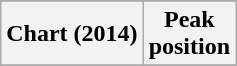<table class="wikitable sortable plainrowheaders" style="text-align:center">
<tr>
</tr>
<tr>
<th scope="col">Chart (2014)</th>
<th scope="col">Peak<br>position</th>
</tr>
<tr>
</tr>
</table>
